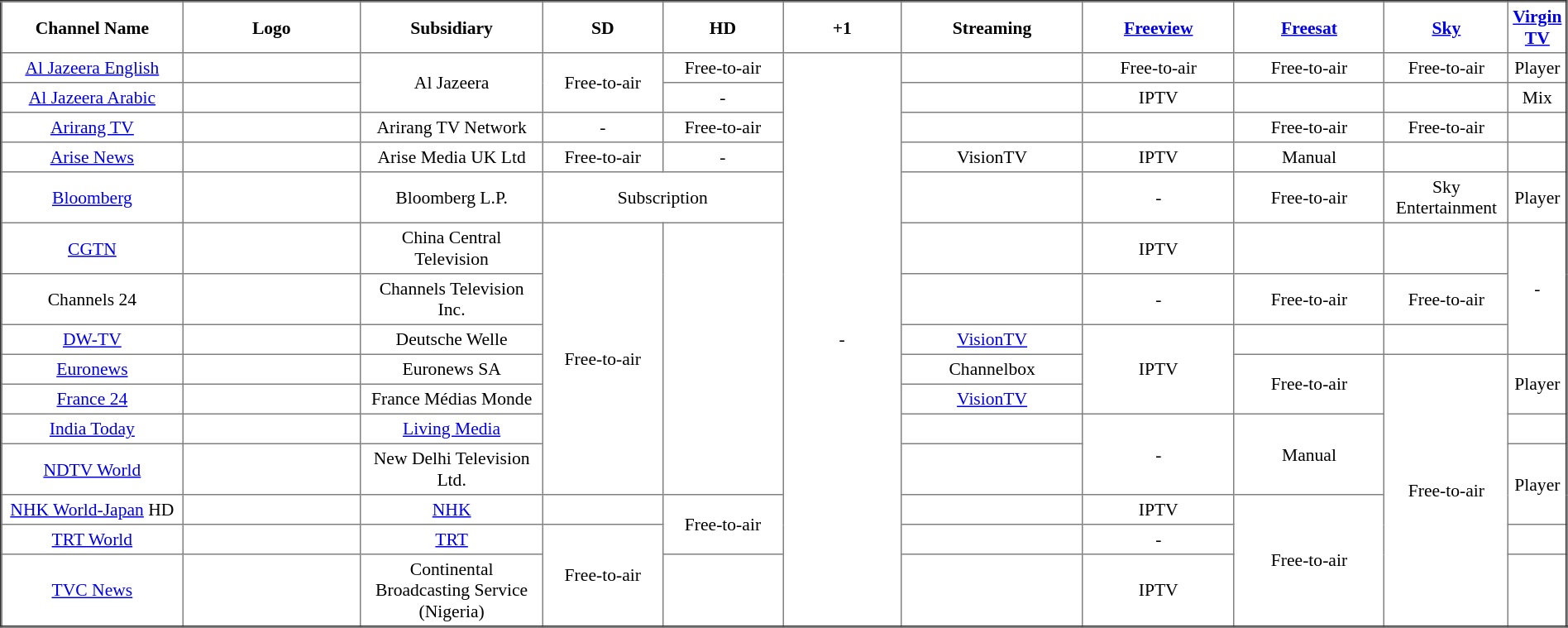<table class="toccolours sortable" border="2" cellpadding="3" style="border-collapse:collapse; font-size:90%; text-align:center; width:100%;">
<tr>
<th style="width:12%;">Channel Name</th>
<th style="width:12%;">Logo</th>
<th style="width:12%;">Subsidiary</th>
<th style="width:8%;">SD</th>
<th style="width:8%;">HD</th>
<th style="width:8%;">+1</th>
<th style="width:12%;">Streaming</th>
<th style="width:10%;"><a href='#'>Freeview</a></th>
<th style="width:10%;"><a href='#'>Freesat</a></th>
<th style="width:10%;"><a href='#'>Sky</a></th>
<th style="width:10%;"><a href='#'>Virgin TV</a></th>
</tr>
<tr>
<td><a href='#'>Al Jazeera English</a></td>
<td></td>
<td rowspan="2">Al Jazeera</td>
<td rowspan="2">Free-to-air</td>
<td>Free-to-air</td>
<td rowspan="15">-</td>
<td></td>
<td>Free-to-air</td>
<td>Free-to-air</td>
<td>Free-to-air</td>
<td>Player</td>
</tr>
<tr>
<td><a href='#'>Al Jazeera Arabic</a></td>
<td></td>
<td>-</td>
<td></td>
<td>IPTV</td>
<td></td>
<td></td>
<td>Mix</td>
</tr>
<tr>
<td><a href='#'>Arirang TV</a></td>
<td></td>
<td>Arirang TV Network</td>
<td>-</td>
<td>Free-to-air</td>
<td></td>
<td></td>
<td>Free-to-air</td>
<td>Free-to-air</td>
<td></td>
</tr>
<tr>
<td><a href='#'>Arise News</a></td>
<td></td>
<td>Arise Media UK Ltd</td>
<td>Free-to-air</td>
<td>-</td>
<td>VisionTV</td>
<td>IPTV </td>
<td>Manual</td>
<td></td>
<td></td>
</tr>
<tr>
<td><a href='#'>Bloomberg</a></td>
<td></td>
<td>Bloomberg L.P.</td>
<td colspan="2">Subscription</td>
<td></td>
<td>-</td>
<td>Free-to-air</td>
<td>Sky Entertainment</td>
<td>Player</td>
</tr>
<tr>
<td><a href='#'>CGTN</a></td>
<td></td>
<td>China Central Television</td>
<td rowspan="7">Free-to-air</td>
<td rowspan="7"></td>
<td></td>
<td>IPTV</td>
<td></td>
<td></td>
<td rowspan="3">-</td>
</tr>
<tr>
<td>Channels 24</td>
<td></td>
<td>Channels Television Inc.</td>
<td></td>
<td>-</td>
<td>Free-to-air</td>
<td>Free-to-air</td>
</tr>
<tr>
<td><a href='#'>DW-TV</a></td>
<td></td>
<td>Deutsche Welle</td>
<td><a href='#'>VisionTV</a></td>
<td rowspan="3">IPTV</td>
<td></td>
<td></td>
</tr>
<tr>
<td><a href='#'>Euronews</a></td>
<td></td>
<td>Euronews SA</td>
<td>Channelbox</td>
<td rowspan="2">Free-to-air</td>
<td rowspan="7">Free-to-air</td>
<td rowspan="2">Player</td>
</tr>
<tr>
<td><a href='#'>France 24</a></td>
<td></td>
<td>France Médias Monde</td>
<td><a href='#'>VisionTV</a></td>
</tr>
<tr>
<td><a href='#'>India Today</a></td>
<td></td>
<td><a href='#'>Living Media</a></td>
<td></td>
<td rowspan="2">-</td>
<td rowspan="2">Manual</td>
<td></td>
</tr>
<tr>
<td><a href='#'>NDTV World</a></td>
<td></td>
<td>New Delhi Television Ltd.</td>
<td></td>
<td rowspan="2">Player</td>
</tr>
<tr>
<td><a href='#'>NHK World-Japan</a> HD</td>
<td></td>
<td><a href='#'>NHK</a></td>
<td></td>
<td rowspan="2">Free-to-air</td>
<td></td>
<td>IPTV</td>
<td rowspan="3">Free-to-air</td>
</tr>
<tr>
<td><a href='#'>TRT World</a></td>
<td></td>
<td><a href='#'>TRT</a></td>
<td rowspan="2">Free-to-air</td>
<td></td>
<td>-</td>
<td></td>
</tr>
<tr>
<td><a href='#'>TVC News</a></td>
<td></td>
<td>Continental Broadcasting Service (Nigeria)</td>
<td></td>
<td></td>
<td>IPTV</td>
<td></td>
</tr>
</table>
